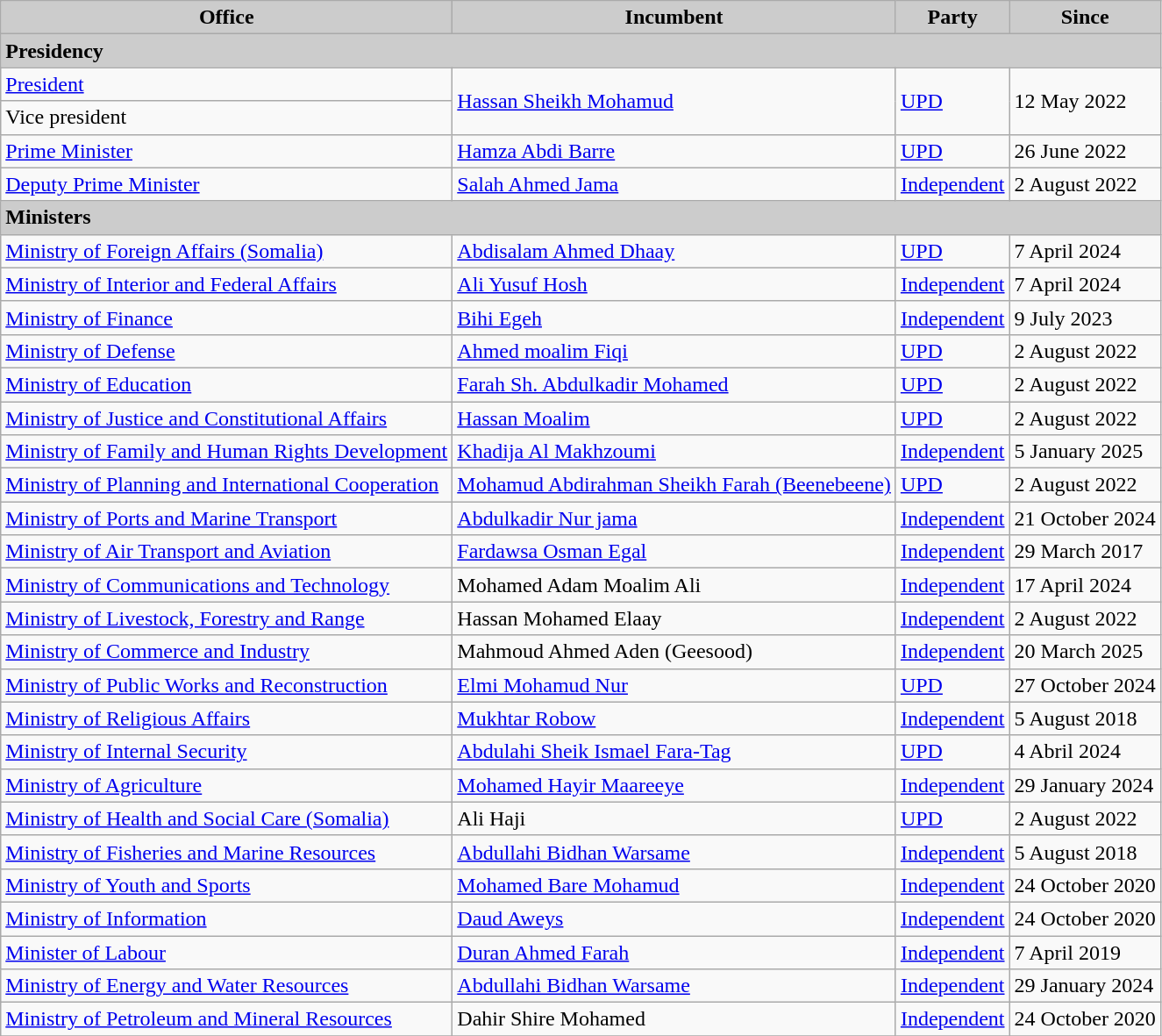<table class="wikitable">
<tr>
<th style="background:#ccc;">Office</th>
<th style="background:#ccc;">Incumbent</th>
<th style="background:#ccc;">Party</th>
<th style="background:#ccc;">Since</th>
</tr>
<tr>
<td colspan="4" style="background:#ccc;"><strong>Presidency</strong></td>
</tr>
<tr>
<td><a href='#'>President</a></td>
<td rowspan="2"><a href='#'>Hassan Sheikh Mohamud</a></td>
<td rowspan="2"><a href='#'>UPD</a></td>
<td rowspan="2">12 May 2022</td>
</tr>
<tr>
<td>Vice president</td>
</tr>
<tr>
<td><a href='#'>Prime Minister</a></td>
<td><a href='#'>Hamza Abdi Barre</a></td>
<td><a href='#'>UPD</a></td>
<td>26 June 2022</td>
</tr>
<tr>
<td><a href='#'>Deputy Prime Minister</a></td>
<td><a href='#'>Salah Ahmed Jama</a></td>
<td><a href='#'>Independent</a></td>
<td>2 August 2022</td>
</tr>
<tr>
<td colspan="4" style="background:#ccc;"><strong>Ministers</strong></td>
</tr>
<tr>
<td><a href='#'>Ministry of Foreign Affairs (Somalia)</a></td>
<td><a href='#'>Abdisalam Ahmed Dhaay</a></td>
<td><a href='#'>UPD</a></td>
<td>7 April 2024</td>
</tr>
<tr>
<td><a href='#'>Ministry of Interior and Federal Affairs</a></td>
<td><a href='#'>Ali Yusuf Hosh</a></td>
<td><a href='#'>Independent</a></td>
<td>7 April 2024</td>
</tr>
<tr>
<td><a href='#'>Ministry of Finance</a></td>
<td><a href='#'>Bihi Egeh</a></td>
<td><a href='#'>Independent</a></td>
<td>9 July 2023</td>
</tr>
<tr>
<td><a href='#'>Ministry of Defense</a></td>
<td><a href='#'>Ahmed moalim Fiqi</a></td>
<td><a href='#'>UPD</a></td>
<td>2 August 2022</td>
</tr>
<tr>
<td><a href='#'>Ministry of Education</a></td>
<td><a href='#'>Farah Sh. Abdulkadir Mohamed</a></td>
<td><a href='#'>UPD</a></td>
<td>2 August 2022</td>
</tr>
<tr>
<td><a href='#'>Ministry of Justice and Constitutional Affairs</a></td>
<td><a href='#'>Hassan Moalim</a></td>
<td><a href='#'>UPD</a></td>
<td>2 August 2022</td>
</tr>
<tr>
<td><a href='#'>Ministry of Family and Human Rights Development</a></td>
<td><a href='#'>Khadija Al Makhzoumi</a></td>
<td><a href='#'>Independent</a></td>
<td>5 January 2025</td>
</tr>
<tr>
<td><a href='#'>Ministry of Planning and International Cooperation</a></td>
<td><a href='#'>Mohamud Abdirahman Sheikh Farah (Beenebeene)</a></td>
<td><a href='#'>UPD</a></td>
<td>2 August 2022</td>
</tr>
<tr>
<td><a href='#'>Ministry of Ports and Marine Transport</a></td>
<td><a href='#'>Abdulkadir Nur jama</a></td>
<td><a href='#'>Independent</a></td>
<td>21 October 2024</td>
</tr>
<tr>
<td><a href='#'>Ministry of Air Transport and Aviation</a></td>
<td><a href='#'>Fardawsa Osman Egal</a></td>
<td><a href='#'>Independent</a></td>
<td>29 March 2017</td>
</tr>
<tr>
<td><a href='#'>Ministry of Communications and Technology</a></td>
<td>Mohamed Adam Moalim Ali</td>
<td><a href='#'>Independent</a></td>
<td>17 April 2024</td>
</tr>
<tr>
<td><a href='#'>Ministry of Livestock, Forestry and Range</a></td>
<td>Hassan Mohamed Elaay</td>
<td><a href='#'>Independent</a></td>
<td>2 August 2022</td>
</tr>
<tr>
<td><a href='#'>Ministry of Commerce and Industry</a></td>
<td>Mahmoud Ahmed Aden (Geesood)</td>
<td><a href='#'>Independent</a></td>
<td>20 March 2025</td>
</tr>
<tr>
<td><a href='#'>Ministry of Public Works and Reconstruction</a></td>
<td><a href='#'>Elmi Mohamud Nur</a></td>
<td><a href='#'>UPD</a></td>
<td>27 October 2024</td>
</tr>
<tr>
<td><a href='#'>Ministry of Religious Affairs</a></td>
<td><a href='#'>Mukhtar Robow</a></td>
<td><a href='#'>Independent</a></td>
<td>5 August 2018</td>
</tr>
<tr>
<td><a href='#'>Ministry of Internal Security</a></td>
<td><a href='#'>Abdulahi Sheik Ismael Fara-Tag</a></td>
<td><a href='#'>UPD</a></td>
<td>4 Abril 2024</td>
</tr>
<tr>
<td><a href='#'>Ministry of Agriculture</a></td>
<td><a href='#'>Mohamed Hayir Maareeye</a></td>
<td><a href='#'>Independent</a></td>
<td>29 January 2024</td>
</tr>
<tr>
<td><a href='#'>Ministry of Health and Social Care (Somalia)</a></td>
<td>Ali Haji</td>
<td><a href='#'>UPD</a></td>
<td>2 August 2022</td>
</tr>
<tr>
<td><a href='#'>Ministry of Fisheries and Marine Resources</a></td>
<td><a href='#'>Abdullahi Bidhan Warsame</a></td>
<td><a href='#'>Independent</a></td>
<td>5 August 2018</td>
</tr>
<tr>
<td><a href='#'>Ministry of Youth and Sports</a></td>
<td><a href='#'>Mohamed Bare Mohamud</a></td>
<td><a href='#'>Independent</a></td>
<td>24 October 2020</td>
</tr>
<tr>
<td><a href='#'>Ministry of Information</a></td>
<td><a href='#'>Daud Aweys</a></td>
<td><a href='#'>Independent</a></td>
<td>24 October 2020</td>
</tr>
<tr>
<td><a href='#'>Minister of Labour</a></td>
<td><a href='#'>Duran Ahmed Farah</a></td>
<td><a href='#'>Independent</a></td>
<td>7 April 2019</td>
</tr>
<tr>
<td><a href='#'>Ministry of Energy and Water Resources</a></td>
<td><a href='#'>Abdullahi Bidhan Warsame</a></td>
<td><a href='#'>Independent</a></td>
<td>29 January 2024</td>
</tr>
<tr>
<td><a href='#'>Ministry of Petroleum and Mineral Resources</a></td>
<td>Dahir Shire Mohamed</td>
<td><a href='#'>Independent</a></td>
<td>24 October 2020</td>
</tr>
<tr>
</tr>
</table>
